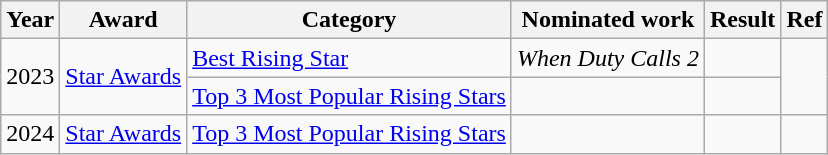<table class="wikitable sortable">
<tr>
<th>Year</th>
<th>Award</th>
<th>Category</th>
<th>Nominated work</th>
<th>Result</th>
<th class="unsortable">Ref</th>
</tr>
<tr>
<td rowspan="2">2023</td>
<td rowspan="2"><a href='#'>Star Awards</a></td>
<td><a href='#'>Best Rising Star</a></td>
<td><em>When Duty Calls 2</em></td>
<td></td>
<td rowspan="2"></td>
</tr>
<tr>
<td><a href='#'>Top 3 Most Popular Rising Stars</a></td>
<td></td>
<td></td>
</tr>
<tr>
<td>2024</td>
<td><a href='#'>Star Awards</a></td>
<td><a href='#'>Top 3 Most Popular Rising Stars</a></td>
<td></td>
<td></td>
<td></td>
</tr>
</table>
